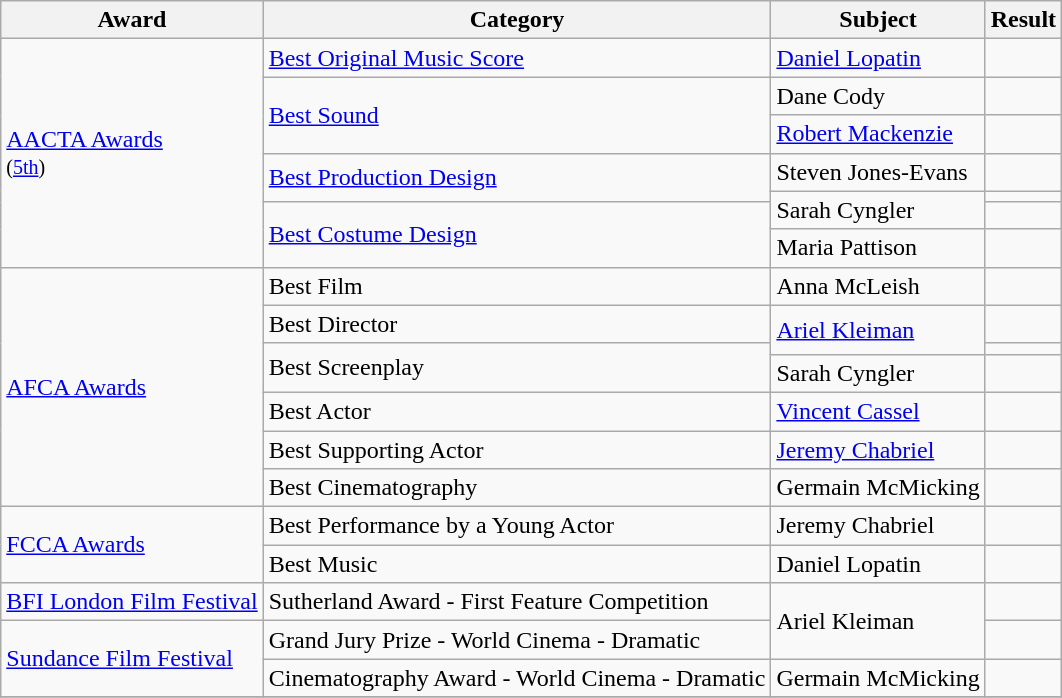<table class="wikitable">
<tr>
<th>Award</th>
<th>Category</th>
<th>Subject</th>
<th>Result</th>
</tr>
<tr>
<td rowspan=7><a href='#'>AACTA Awards</a><br><small>(<a href='#'>5th</a>)</small></td>
<td><a href='#'>Best Original Music Score</a></td>
<td><a href='#'>Daniel Lopatin</a></td>
<td></td>
</tr>
<tr>
<td rowspan=2><a href='#'>Best Sound</a></td>
<td>Dane Cody</td>
<td></td>
</tr>
<tr>
<td><a href='#'>Robert Mackenzie</a></td>
<td></td>
</tr>
<tr>
<td rowspan=2><a href='#'>Best Production Design</a></td>
<td>Steven Jones-Evans</td>
<td></td>
</tr>
<tr>
<td rowspan=2>Sarah Cyngler</td>
<td></td>
</tr>
<tr>
<td rowspan=2><a href='#'>Best Costume Design</a></td>
<td></td>
</tr>
<tr>
<td>Maria Pattison</td>
<td></td>
</tr>
<tr>
<td rowspan=7><a href='#'>AFCA Awards</a></td>
<td>Best Film</td>
<td>Anna McLeish</td>
<td></td>
</tr>
<tr>
<td>Best Director</td>
<td rowspan=2><a href='#'>Ariel Kleiman</a></td>
<td></td>
</tr>
<tr>
<td rowspan=2>Best Screenplay</td>
<td></td>
</tr>
<tr>
<td>Sarah Cyngler</td>
<td></td>
</tr>
<tr>
<td>Best Actor</td>
<td><a href='#'>Vincent Cassel</a></td>
<td></td>
</tr>
<tr>
<td>Best Supporting Actor</td>
<td><a href='#'>Jeremy Chabriel</a></td>
<td></td>
</tr>
<tr>
<td>Best Cinematography</td>
<td>Germain McMicking</td>
<td></td>
</tr>
<tr>
<td rowspan=2><a href='#'>FCCA Awards</a></td>
<td>Best Performance by a Young Actor</td>
<td>Jeremy Chabriel</td>
<td></td>
</tr>
<tr>
<td>Best Music</td>
<td>Daniel Lopatin</td>
<td></td>
</tr>
<tr>
<td><a href='#'>BFI London Film Festival</a></td>
<td>Sutherland Award - First Feature Competition</td>
<td rowspan=2>Ariel Kleiman</td>
<td></td>
</tr>
<tr>
<td rowspan=2><a href='#'>Sundance Film Festival</a></td>
<td>Grand Jury Prize - World Cinema - Dramatic</td>
<td></td>
</tr>
<tr>
<td>Cinematography Award - World Cinema - Dramatic</td>
<td>Germain McMicking</td>
<td></td>
</tr>
<tr>
</tr>
</table>
